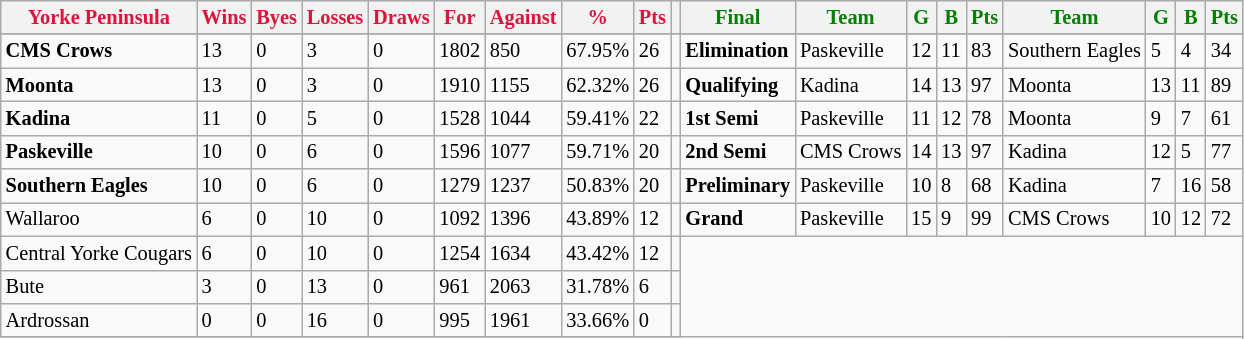<table style="font-size: 85%; text-align: left;" class="wikitable">
<tr>
<th style="color:crimson">Yorke Peninsula</th>
<th style="color:crimson">Wins</th>
<th style="color:crimson">Byes</th>
<th style="color:crimson">Losses</th>
<th style="color:crimson">Draws</th>
<th style="color:crimson">For</th>
<th style="color:crimson">Against</th>
<th style="color:crimson">%</th>
<th style="color:crimson">Pts</th>
<th></th>
<th style="color:green">Final</th>
<th style="color:green">Team</th>
<th style="color:green">G</th>
<th style="color:green">B</th>
<th style="color:green">Pts</th>
<th style="color:green">Team</th>
<th style="color:green">G</th>
<th style="color:green">B</th>
<th style="color:green">Pts</th>
</tr>
<tr>
</tr>
<tr>
</tr>
<tr>
<td><strong>	CMS Crows	</strong></td>
<td>13</td>
<td>0</td>
<td>3</td>
<td>0</td>
<td>1802</td>
<td>850</td>
<td>67.95%</td>
<td>26</td>
<td></td>
<td><strong>Elimination</strong></td>
<td>Paskeville</td>
<td>12</td>
<td>11</td>
<td>83</td>
<td>Southern Eagles</td>
<td>5</td>
<td>4</td>
<td>34</td>
</tr>
<tr>
<td><strong>	Moonta	</strong></td>
<td>13</td>
<td>0</td>
<td>3</td>
<td>0</td>
<td>1910</td>
<td>1155</td>
<td>62.32%</td>
<td>26</td>
<td></td>
<td><strong>Qualifying</strong></td>
<td>Kadina</td>
<td>14</td>
<td>13</td>
<td>97</td>
<td>Moonta</td>
<td>13</td>
<td>11</td>
<td>89</td>
</tr>
<tr>
<td><strong>	Kadina	</strong></td>
<td>11</td>
<td>0</td>
<td>5</td>
<td>0</td>
<td>1528</td>
<td>1044</td>
<td>59.41%</td>
<td>22</td>
<td></td>
<td><strong>1st Semi</strong></td>
<td>Paskeville</td>
<td>11</td>
<td>12</td>
<td>78</td>
<td>Moonta</td>
<td>9</td>
<td>7</td>
<td>61</td>
</tr>
<tr>
<td><strong>	Paskeville	</strong></td>
<td>10</td>
<td>0</td>
<td>6</td>
<td>0</td>
<td>1596</td>
<td>1077</td>
<td>59.71%</td>
<td>20</td>
<td></td>
<td><strong>2nd Semi</strong></td>
<td>CMS Crows</td>
<td>14</td>
<td>13</td>
<td>97</td>
<td>Kadina</td>
<td>12</td>
<td>5</td>
<td>77</td>
</tr>
<tr>
<td><strong>	Southern Eagles	</strong></td>
<td>10</td>
<td>0</td>
<td>6</td>
<td>0</td>
<td>1279</td>
<td>1237</td>
<td>50.83%</td>
<td>20</td>
<td></td>
<td><strong>Preliminary</strong></td>
<td>Paskeville</td>
<td>10</td>
<td>8</td>
<td>68</td>
<td>Kadina</td>
<td>7</td>
<td>16</td>
<td>58</td>
</tr>
<tr>
<td>Wallaroo</td>
<td>6</td>
<td>0</td>
<td>10</td>
<td>0</td>
<td>1092</td>
<td>1396</td>
<td>43.89%</td>
<td>12</td>
<td></td>
<td><strong>Grand</strong></td>
<td>Paskeville</td>
<td>15</td>
<td>9</td>
<td>99</td>
<td>CMS Crows</td>
<td>10</td>
<td>12</td>
<td>72</td>
</tr>
<tr>
<td>Central Yorke Cougars</td>
<td>6</td>
<td>0</td>
<td>10</td>
<td>0</td>
<td>1254</td>
<td>1634</td>
<td>43.42%</td>
<td>12</td>
<td></td>
</tr>
<tr>
<td>Bute</td>
<td>3</td>
<td>0</td>
<td>13</td>
<td>0</td>
<td>961</td>
<td>2063</td>
<td>31.78%</td>
<td>6</td>
<td></td>
</tr>
<tr>
<td>Ardrossan</td>
<td>0</td>
<td>0</td>
<td>16</td>
<td>0</td>
<td>995</td>
<td>1961</td>
<td>33.66%</td>
<td>0</td>
<td></td>
</tr>
<tr>
</tr>
</table>
